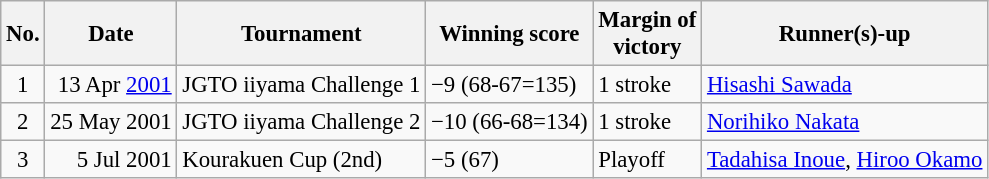<table class="wikitable" style="font-size:95%;">
<tr>
<th>No.</th>
<th>Date</th>
<th>Tournament</th>
<th>Winning score</th>
<th>Margin of<br>victory</th>
<th>Runner(s)-up</th>
</tr>
<tr>
<td align=center>1</td>
<td align=right>13 Apr <a href='#'>2001</a></td>
<td>JGTO iiyama Challenge 1</td>
<td>−9 (68-67=135)</td>
<td>1 stroke</td>
<td> <a href='#'>Hisashi Sawada</a></td>
</tr>
<tr>
<td align=center>2</td>
<td align=right>25 May 2001</td>
<td>JGTO iiyama Challenge 2</td>
<td>−10 (66-68=134)</td>
<td>1 stroke</td>
<td> <a href='#'>Norihiko Nakata</a></td>
</tr>
<tr>
<td align=center>3</td>
<td align=right>5 Jul 2001</td>
<td>Kourakuen Cup (2nd)</td>
<td>−5 (67)</td>
<td>Playoff</td>
<td> <a href='#'>Tadahisa Inoue</a>,  <a href='#'>Hiroo Okamo</a></td>
</tr>
</table>
